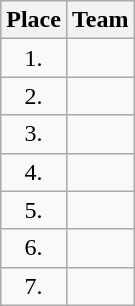<table class="wikitable">
<tr>
<th>Place</th>
<th>Team</th>
</tr>
<tr>
<td align="center">1.</td>
<td></td>
</tr>
<tr>
<td align="center">2.</td>
<td></td>
</tr>
<tr>
<td align="center">3.</td>
<td></td>
</tr>
<tr>
<td align="center">4.</td>
<td></td>
</tr>
<tr>
<td align="center">5.</td>
<td></td>
</tr>
<tr>
<td align="center">6.</td>
<td></td>
</tr>
<tr>
<td align="center">7.</td>
<td></td>
</tr>
</table>
